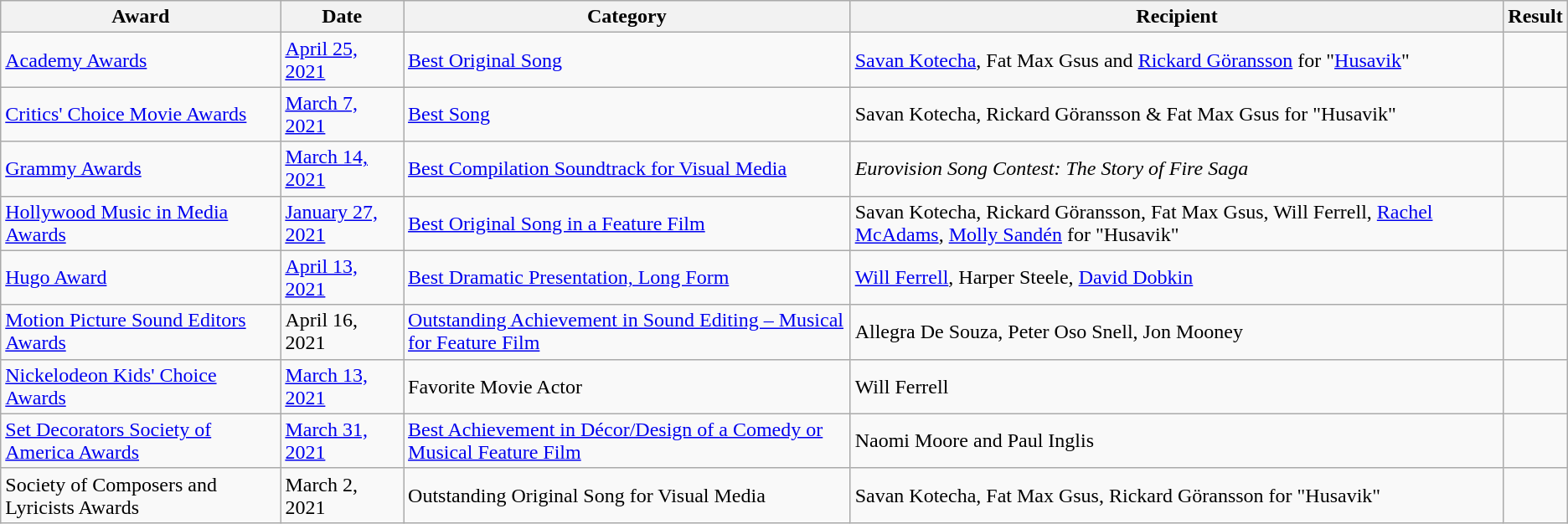<table class="wikitable sortable">
<tr>
<th>Award</th>
<th>Date</th>
<th>Category</th>
<th>Recipient</th>
<th>Result</th>
</tr>
<tr>
<td><a href='#'>Academy Awards</a></td>
<td><a href='#'>April 25, 2021</a></td>
<td><a href='#'>Best Original Song</a></td>
<td><a href='#'>Savan Kotecha</a>, Fat Max Gsus and <a href='#'>Rickard Göransson</a> for "<a href='#'>Husavik</a>"</td>
<td></td>
</tr>
<tr>
<td><a href='#'>Critics' Choice Movie Awards</a></td>
<td><a href='#'>March 7, 2021</a></td>
<td><a href='#'>Best Song</a></td>
<td>Savan Kotecha, Rickard Göransson & Fat Max Gsus for "Husavik"</td>
<td></td>
</tr>
<tr>
<td><a href='#'>Grammy Awards</a></td>
<td><a href='#'>March 14, 2021</a></td>
<td><a href='#'>Best Compilation Soundtrack for Visual Media</a></td>
<td><em>Eurovision Song Contest: The Story of Fire Saga</em></td>
<td></td>
</tr>
<tr>
<td><a href='#'>Hollywood Music in Media Awards</a></td>
<td><a href='#'>January 27, 2021</a></td>
<td><a href='#'>Best Original Song in a Feature Film</a></td>
<td>Savan Kotecha, Rickard Göransson, Fat Max Gsus, Will Ferrell, <a href='#'>Rachel McAdams</a>, <a href='#'>Molly Sandén</a> for "Husavik"</td>
<td></td>
</tr>
<tr>
<td><a href='#'>Hugo Award</a></td>
<td><a href='#'>April 13, 2021</a></td>
<td><a href='#'>Best Dramatic Presentation, Long Form</a></td>
<td><a href='#'>Will Ferrell</a>, Harper Steele, <a href='#'>David Dobkin</a></td>
<td></td>
</tr>
<tr>
<td><a href='#'>Motion Picture Sound Editors Awards</a></td>
<td>April 16, 2021</td>
<td><a href='#'>Outstanding Achievement in Sound Editing – Musical for Feature Film</a></td>
<td>Allegra De Souza,  Peter Oso Snell, Jon Mooney</td>
<td></td>
</tr>
<tr>
<td><a href='#'>Nickelodeon Kids' Choice Awards</a></td>
<td><a href='#'>March 13, 2021</a></td>
<td>Favorite Movie Actor</td>
<td>Will Ferrell</td>
<td></td>
</tr>
<tr>
<td><a href='#'>Set Decorators Society of America Awards</a></td>
<td><a href='#'>March 31, 2021</a></td>
<td><a href='#'>Best Achievement in Décor/Design of a Comedy or Musical Feature Film</a></td>
<td>Naomi Moore and Paul Inglis</td>
<td></td>
</tr>
<tr>
<td>Society of Composers and Lyricists Awards</td>
<td>March 2, 2021</td>
<td>Outstanding Original Song for Visual Media</td>
<td>Savan Kotecha, Fat Max Gsus, Rickard Göransson for "Husavik"</td>
<td></td>
</tr>
</table>
